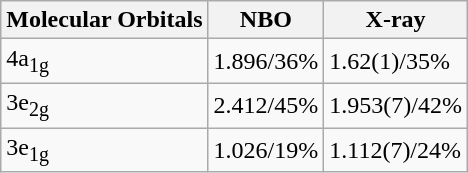<table class="wikitable">
<tr>
<th>Molecular Orbitals</th>
<th>NBO</th>
<th>X-ray</th>
</tr>
<tr>
<td>4a<sub>1g</sub></td>
<td>1.896/36%</td>
<td>1.62(1)/35%</td>
</tr>
<tr>
<td>3e<sub>2g</sub></td>
<td>2.412/45%</td>
<td>1.953(7)/42%</td>
</tr>
<tr>
<td>3e<sub>1g</sub></td>
<td>1.026/19%</td>
<td>1.112(7)/24%</td>
</tr>
</table>
